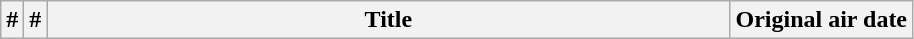<table class="wikitable plainrowheaders">
<tr>
<th>#</th>
<th>#</th>
<th style="width:28em;">Title</th>
<th>Original air date<br>











</th>
</tr>
</table>
